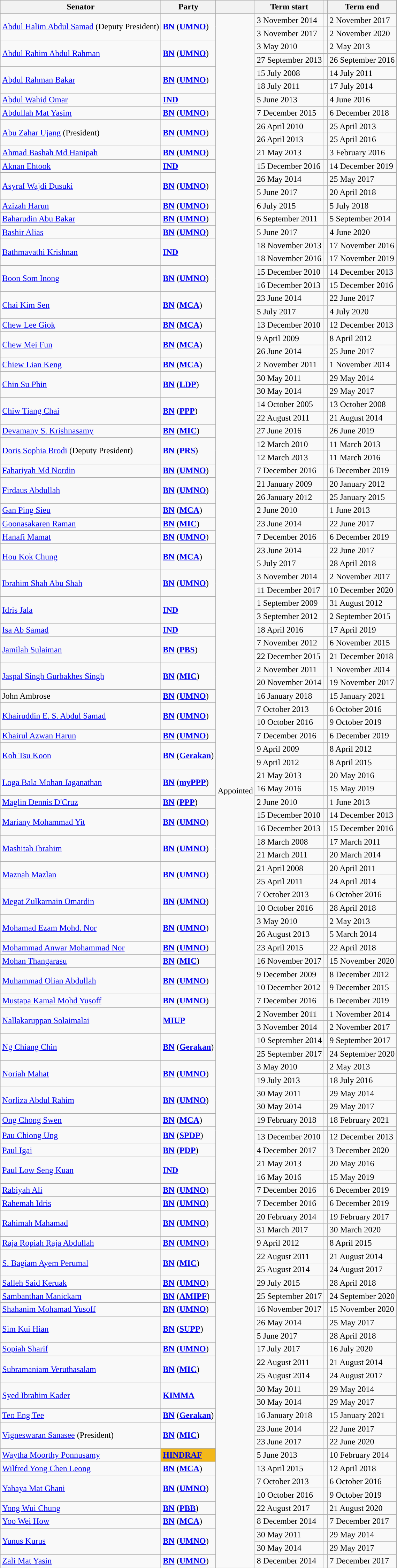<table class="wikitable sortable">
<tr>
<th>Senator</th>
<th>Party</th>
<th></th>
<th>Term start</th>
<th></th>
<th>Term end</th>
</tr>
<tr>
<td rowspan=2><a href='#'>Abdul Halim Abdul Samad</a> (Deputy President)</td>
<td rowspan=2><strong><a href='#'>BN</a></strong> (<strong><a href='#'>UMNO</a></strong>)</td>
<td rowspan=118>Appointed</td>
<td>3 November 2014</td>
<td></td>
<td>2 November 2017</td>
</tr>
<tr>
<td>3 November 2017</td>
<td></td>
<td>2 November 2020</td>
</tr>
<tr>
<td rowspan=2><a href='#'>Abdul Rahim Abdul Rahman</a></td>
<td rowspan=2><strong><a href='#'>BN</a></strong> (<strong><a href='#'>UMNO</a></strong>)</td>
<td>3 May 2010</td>
<td></td>
<td>2 May 2013</td>
</tr>
<tr>
<td>27 September 2013</td>
<td></td>
<td>26 September 2016</td>
</tr>
<tr>
<td rowspan=2><a href='#'>Abdul Rahman Bakar</a></td>
<td rowspan=2><strong><a href='#'>BN</a></strong> (<strong><a href='#'>UMNO</a></strong>)</td>
<td>15 July 2008</td>
<td></td>
<td>14 July 2011</td>
</tr>
<tr>
<td>18 July 2011</td>
<td></td>
<td>17 July 2014</td>
</tr>
<tr>
<td><a href='#'>Abdul Wahid Omar</a></td>
<td><strong><a href='#'>IND</a></strong></td>
<td>5 June 2013</td>
<td></td>
<td>4 June 2016</td>
</tr>
<tr>
<td><a href='#'>Abdullah Mat Yasim</a></td>
<td><strong><a href='#'>BN</a></strong> (<strong><a href='#'>UMNO</a></strong>)</td>
<td>7 December 2015</td>
<td></td>
<td>6 December 2018</td>
</tr>
<tr>
<td rowspan=2><a href='#'>Abu Zahar Ujang</a> (President)</td>
<td rowspan=2><strong><a href='#'>BN</a></strong> (<strong><a href='#'>UMNO</a></strong>)</td>
<td>26 April 2010</td>
<td></td>
<td>25 April 2013</td>
</tr>
<tr>
<td>26 April 2013</td>
<td></td>
<td>25 April 2016</td>
</tr>
<tr>
<td><a href='#'>Ahmad Bashah Md Hanipah</a></td>
<td><strong><a href='#'>BN</a></strong> (<strong><a href='#'>UMNO</a></strong>)</td>
<td>21 May 2013</td>
<td></td>
<td>3 February 2016</td>
</tr>
<tr>
<td><a href='#'>Aknan Ehtook</a></td>
<td><strong><a href='#'>IND</a></strong></td>
<td>15 December 2016</td>
<td></td>
<td>14 December 2019</td>
</tr>
<tr>
<td rowspan=2><a href='#'>Asyraf Wajdi Dusuki</a></td>
<td rowspan=2><strong><a href='#'>BN</a></strong> (<strong><a href='#'>UMNO</a></strong>)</td>
<td>26 May 2014</td>
<td></td>
<td>25 May 2017</td>
</tr>
<tr>
<td>5 June 2017</td>
<td></td>
<td>20 April 2018</td>
</tr>
<tr>
<td><a href='#'>Azizah Harun</a></td>
<td><strong><a href='#'>BN</a></strong> (<strong><a href='#'>UMNO</a></strong>)</td>
<td>6 July 2015</td>
<td></td>
<td>5 July 2018</td>
</tr>
<tr>
<td><a href='#'>Baharudin Abu Bakar</a></td>
<td><strong><a href='#'>BN</a></strong> (<strong><a href='#'>UMNO</a></strong>)</td>
<td>6 September 2011</td>
<td></td>
<td>5 September 2014</td>
</tr>
<tr>
<td><a href='#'>Bashir Alias</a></td>
<td><strong><a href='#'>BN</a></strong> (<strong><a href='#'>UMNO</a></strong>)</td>
<td>5 June 2017</td>
<td></td>
<td>4 June 2020</td>
</tr>
<tr>
<td rowspan=2><a href='#'>Bathmavathi Krishnan</a></td>
<td rowspan=2><strong><a href='#'>IND</a></strong></td>
<td>18 November 2013</td>
<td></td>
<td>17 November 2016</td>
</tr>
<tr>
<td>18 November 2016</td>
<td></td>
<td>17 November 2019</td>
</tr>
<tr>
<td rowspan=2><a href='#'>Boon Som Inong</a></td>
<td rowspan=2><strong><a href='#'>BN</a></strong> (<strong><a href='#'>UMNO</a></strong>)</td>
<td>15 December 2010</td>
<td></td>
<td>14 December 2013</td>
</tr>
<tr>
<td>16 December 2013</td>
<td></td>
<td>15 December 2016</td>
</tr>
<tr>
<td rowspan=2><a href='#'>Chai Kim Sen</a></td>
<td rowspan=2><strong><a href='#'>BN</a></strong> (<strong><a href='#'>MCA</a></strong>)</td>
<td>23 June 2014</td>
<td></td>
<td>22 June 2017</td>
</tr>
<tr>
<td>5 July 2017</td>
<td></td>
<td>4 July 2020</td>
</tr>
<tr>
<td><a href='#'>Chew Lee Giok</a></td>
<td><strong><a href='#'>BN</a></strong> (<strong><a href='#'>MCA</a></strong>)</td>
<td>13 December 2010</td>
<td></td>
<td>12 December 2013</td>
</tr>
<tr>
<td rowspan=2><a href='#'>Chew Mei Fun</a></td>
<td rowspan=2><strong><a href='#'>BN</a></strong> (<strong><a href='#'>MCA</a></strong>)</td>
<td>9 April 2009</td>
<td></td>
<td>8 April 2012</td>
</tr>
<tr>
<td>26 June 2014</td>
<td></td>
<td>25 June 2017</td>
</tr>
<tr>
<td><a href='#'>Chiew Lian Keng</a></td>
<td><strong><a href='#'>BN</a></strong> (<strong><a href='#'>MCA</a></strong>)</td>
<td>2 November 2011</td>
<td></td>
<td>1 November 2014</td>
</tr>
<tr>
<td rowspan=2><a href='#'>Chin Su Phin</a></td>
<td rowspan=2><strong><a href='#'>BN</a></strong> (<strong><a href='#'>LDP</a></strong>)</td>
<td>30 May 2011</td>
<td></td>
<td>29 May 2014</td>
</tr>
<tr>
<td>30 May 2014</td>
<td></td>
<td>29 May 2017</td>
</tr>
<tr>
<td rowspan=2><a href='#'>Chiw Tiang Chai</a></td>
<td rowspan=2><strong><a href='#'>BN</a></strong> (<strong><a href='#'>PPP</a></strong>)</td>
<td>14 October 2005</td>
<td></td>
<td>13 October 2008</td>
</tr>
<tr>
<td>22 August 2011</td>
<td></td>
<td>21 August 2014</td>
</tr>
<tr>
<td><a href='#'>Devamany S. Krishnasamy</a></td>
<td><strong><a href='#'>BN</a></strong> (<strong><a href='#'>MIC</a></strong>)</td>
<td>27 June 2016</td>
<td></td>
<td>26 June 2019</td>
</tr>
<tr>
<td rowspan=2><a href='#'>Doris Sophia Brodi</a> (Deputy President)</td>
<td rowspan=2><strong><a href='#'>BN</a></strong> (<strong><a href='#'>PRS</a></strong>)</td>
<td>12 March 2010</td>
<td></td>
<td>11 March 2013</td>
</tr>
<tr>
<td>12 March 2013</td>
<td></td>
<td>11 March 2016</td>
</tr>
<tr>
<td><a href='#'>Fahariyah Md Nordin</a></td>
<td><strong><a href='#'>BN</a></strong> (<strong><a href='#'>UMNO</a></strong>)</td>
<td>7 December 2016</td>
<td></td>
<td>6 December 2019</td>
</tr>
<tr>
<td rowspan=2><a href='#'>Firdaus Abdullah</a></td>
<td rowspan=2><strong><a href='#'>BN</a></strong> (<strong><a href='#'>UMNO</a></strong>)</td>
<td>21 January 2009</td>
<td></td>
<td>20 January 2012</td>
</tr>
<tr>
<td>26 January 2012</td>
<td></td>
<td>25 January 2015</td>
</tr>
<tr>
<td><a href='#'>Gan Ping Sieu</a></td>
<td><strong><a href='#'>BN</a></strong> (<strong><a href='#'>MCA</a></strong>)</td>
<td>2 June 2010</td>
<td></td>
<td>1 June 2013</td>
</tr>
<tr>
<td><a href='#'>Goonasakaren Raman</a></td>
<td><strong><a href='#'>BN</a></strong> (<strong><a href='#'>MIC</a></strong>)</td>
<td>23 June 2014</td>
<td></td>
<td>22 June 2017</td>
</tr>
<tr>
<td><a href='#'>Hanafi Mamat</a></td>
<td><strong><a href='#'>BN</a></strong> (<strong><a href='#'>UMNO</a></strong>)</td>
<td>7 December 2016</td>
<td></td>
<td>6 December 2019</td>
</tr>
<tr>
<td rowspan=2><a href='#'>Hou Kok Chung</a></td>
<td rowspan=2><strong><a href='#'>BN</a></strong> (<strong><a href='#'>MCA</a></strong>)</td>
<td>23 June 2014</td>
<td></td>
<td>22 June 2017</td>
</tr>
<tr>
<td>5 July 2017</td>
<td></td>
<td>28 April 2018</td>
</tr>
<tr>
<td rowspan=2><a href='#'>Ibrahim Shah Abu Shah</a></td>
<td rowspan=2><strong><a href='#'>BN</a></strong> (<strong><a href='#'>UMNO</a></strong>)</td>
<td>3 November 2014</td>
<td></td>
<td>2 November 2017</td>
</tr>
<tr>
<td>11 December 2017</td>
<td></td>
<td>10 December 2020</td>
</tr>
<tr>
<td rowspan=2><a href='#'>Idris Jala</a></td>
<td rowspan=2><strong><a href='#'>IND</a></strong></td>
<td>1 September 2009</td>
<td></td>
<td>31 August 2012</td>
</tr>
<tr>
<td>3 September 2012</td>
<td></td>
<td>2 September 2015</td>
</tr>
<tr>
<td><a href='#'>Isa Ab Samad</a></td>
<td><strong><a href='#'>IND</a></strong></td>
<td>18 April 2016</td>
<td></td>
<td>17 April 2019</td>
</tr>
<tr>
<td rowspan=2><a href='#'>Jamilah Sulaiman</a></td>
<td rowspan=2><strong><a href='#'>BN</a></strong> (<strong><a href='#'>PBS</a></strong>)</td>
<td>7 November 2012</td>
<td></td>
<td>6 November 2015</td>
</tr>
<tr>
<td>22 December 2015</td>
<td></td>
<td>21 December 2018</td>
</tr>
<tr>
<td rowspan=2><a href='#'>Jaspal Singh Gurbakhes Singh</a></td>
<td rowspan=2><strong><a href='#'>BN</a></strong> (<strong><a href='#'>MIC</a></strong>)</td>
<td>2 November 2011</td>
<td></td>
<td>1 November 2014</td>
</tr>
<tr>
<td>20 November 2014</td>
<td></td>
<td>19 November 2017</td>
</tr>
<tr>
<td>John Ambrose</td>
<td><strong><a href='#'>BN</a></strong> (<strong><a href='#'>UMNO</a></strong>)</td>
<td>16 January 2018</td>
<td></td>
<td>15 January 2021</td>
</tr>
<tr>
<td rowspan=2><a href='#'>Khairuddin E. S. Abdul Samad</a></td>
<td rowspan=2><strong><a href='#'>BN</a></strong> (<strong><a href='#'>UMNO</a></strong>)</td>
<td>7 October 2013</td>
<td></td>
<td>6 October 2016</td>
</tr>
<tr>
<td>10 October 2016</td>
<td></td>
<td>9 October 2019</td>
</tr>
<tr>
<td><a href='#'>Khairul Azwan Harun</a></td>
<td><strong><a href='#'>BN</a></strong> (<strong><a href='#'>UMNO</a></strong>)</td>
<td>7 December 2016</td>
<td></td>
<td>6 December 2019</td>
</tr>
<tr>
<td rowspan=2><a href='#'>Koh Tsu Koon</a></td>
<td rowspan=2><strong><a href='#'>BN</a></strong> (<strong><a href='#'>Gerakan</a></strong>)</td>
<td>9 April 2009</td>
<td></td>
<td>8 April 2012</td>
</tr>
<tr>
<td>9 April 2012</td>
<td></td>
<td>8 April 2015</td>
</tr>
<tr>
<td rowspan=2><a href='#'>Loga Bala Mohan Jaganathan</a></td>
<td rowspan=2><strong><a href='#'>BN</a></strong> (<strong><a href='#'>myPPP</a></strong>)</td>
<td>21 May 2013</td>
<td></td>
<td>20 May 2016</td>
</tr>
<tr>
<td>16 May 2016</td>
<td></td>
<td>15 May 2019</td>
</tr>
<tr>
<td><a href='#'>Maglin Dennis D'Cruz</a></td>
<td><strong><a href='#'>BN</a></strong> (<strong><a href='#'>PPP</a></strong>)</td>
<td>2 June 2010</td>
<td></td>
<td>1 June 2013</td>
</tr>
<tr>
<td rowspan=2><a href='#'>Mariany Mohammad Yit</a></td>
<td rowspan=2><strong><a href='#'>BN</a></strong> (<strong><a href='#'>UMNO</a></strong>)</td>
<td>15 December 2010</td>
<td></td>
<td>14 December 2013</td>
</tr>
<tr>
<td>16 December 2013</td>
<td></td>
<td>15 December 2016</td>
</tr>
<tr>
<td rowspan=2><a href='#'>Mashitah Ibrahim</a></td>
<td rowspan=2><strong><a href='#'>BN</a></strong> (<strong><a href='#'>UMNO</a></strong>)</td>
<td>18 March 2008</td>
<td></td>
<td>17 March 2011</td>
</tr>
<tr>
<td>21 March 2011</td>
<td></td>
<td>20 March 2014</td>
</tr>
<tr>
<td rowspan=2><a href='#'>Maznah Mazlan</a></td>
<td rowspan=2><strong><a href='#'>BN</a></strong> (<strong><a href='#'>UMNO</a></strong>)</td>
<td>21 April 2008</td>
<td></td>
<td>20 April 2011</td>
</tr>
<tr>
<td>25 April 2011</td>
<td></td>
<td>24 April 2014</td>
</tr>
<tr>
<td rowspan=2><a href='#'>Megat Zulkarnain Omardin</a></td>
<td rowspan=2><strong><a href='#'>BN</a></strong> (<strong><a href='#'>UMNO</a></strong>)</td>
<td>7 October 2013</td>
<td></td>
<td>6 October 2016</td>
</tr>
<tr>
<td>10 October 2016</td>
<td></td>
<td>28 April 2018</td>
</tr>
<tr>
<td rowspan=2><a href='#'>Mohamad Ezam Mohd. Nor</a></td>
<td rowspan=2><strong><a href='#'>BN</a></strong> (<strong><a href='#'>UMNO</a></strong>)</td>
<td>3 May 2010</td>
<td></td>
<td>2 May 2013</td>
</tr>
<tr>
<td>26 August 2013</td>
<td></td>
<td>5 March 2014</td>
</tr>
<tr>
<td><a href='#'>Mohammad Anwar Mohammad Nor</a></td>
<td><strong><a href='#'>BN</a></strong> (<strong><a href='#'>UMNO</a></strong>)</td>
<td>23 April 2015</td>
<td></td>
<td>22 April 2018</td>
</tr>
<tr>
<td><a href='#'>Mohan Thangarasu</a></td>
<td><strong><a href='#'>BN</a></strong> (<strong><a href='#'>MIC</a></strong>)</td>
<td>16 November 2017</td>
<td></td>
<td>15 November 2020</td>
</tr>
<tr>
<td rowspan=2><a href='#'>Muhammad Olian Abdullah</a></td>
<td rowspan=2><strong><a href='#'>BN</a></strong> (<strong><a href='#'>UMNO</a></strong>)</td>
<td>9 December 2009</td>
<td></td>
<td>8 December 2012</td>
</tr>
<tr>
<td>10 December 2012</td>
<td></td>
<td>9 December 2015</td>
</tr>
<tr>
<td><a href='#'>Mustapa Kamal Mohd Yusoff</a></td>
<td><strong><a href='#'>BN</a></strong> (<strong><a href='#'>UMNO</a></strong>)</td>
<td>7 December 2016</td>
<td></td>
<td>6 December 2019</td>
</tr>
<tr>
<td rowspan=2><a href='#'>Nallakaruppan Solaimalai</a></td>
<td rowspan=2><strong><a href='#'>MIUP</a></strong></td>
<td>2 November 2011</td>
<td></td>
<td>1 November 2014</td>
</tr>
<tr>
<td>3 November 2014</td>
<td></td>
<td>2 November 2017</td>
</tr>
<tr>
<td rowspan=2><a href='#'>Ng Chiang Chin</a></td>
<td rowspan=2><strong><a href='#'>BN</a></strong> (<strong><a href='#'>Gerakan</a></strong>)</td>
<td>10 September 2014</td>
<td></td>
<td>9 September 2017</td>
</tr>
<tr>
<td>25 September 2017</td>
<td></td>
<td>24 September 2020</td>
</tr>
<tr>
<td rowspan=2><a href='#'>Noriah Mahat</a></td>
<td rowspan=2><strong><a href='#'>BN</a></strong> (<strong><a href='#'>UMNO</a></strong>)</td>
<td>3 May 2010</td>
<td></td>
<td>2 May 2013</td>
</tr>
<tr>
<td>19 July 2013</td>
<td></td>
<td>18 July 2016</td>
</tr>
<tr>
<td rowspan=2><a href='#'>Norliza Abdul Rahim</a></td>
<td rowspan=2><strong><a href='#'>BN</a></strong> (<strong><a href='#'>UMNO</a></strong>)</td>
<td>30 May 2011</td>
<td></td>
<td>29 May 2014</td>
</tr>
<tr>
<td>30 May 2014</td>
<td></td>
<td>29 May 2017</td>
</tr>
<tr>
<td><a href='#'>Ong Chong Swen</a></td>
<td><strong><a href='#'>BN</a></strong> (<strong><a href='#'>MCA</a></strong>)</td>
<td>19 February 2018</td>
<td></td>
<td>18 February 2021</td>
</tr>
<tr>
<td rowspan=2><a href='#'>Pau Chiong Ung</a></td>
<td rowspan=2><strong><a href='#'>BN</a></strong> (<strong><a href='#'>SPDP</a></strong>)</td>
<td></td>
<td></td>
<td></td>
</tr>
<tr>
<td>13 December 2010</td>
<td></td>
<td>12 December 2013</td>
</tr>
<tr>
<td><a href='#'>Paul Igai</a></td>
<td><strong><a href='#'>BN</a></strong> (<strong><a href='#'>PDP</a></strong>)</td>
<td>4 December 2017</td>
<td></td>
<td>3 December 2020</td>
</tr>
<tr>
<td rowspan=2><a href='#'>Paul Low Seng Kuan</a></td>
<td rowspan=2><strong><a href='#'>IND</a></strong></td>
<td>21 May 2013</td>
<td></td>
<td>20 May 2016</td>
</tr>
<tr>
<td>16 May 2016</td>
<td></td>
<td>15 May 2019</td>
</tr>
<tr>
<td><a href='#'>Rabiyah Ali</a></td>
<td><strong><a href='#'>BN</a></strong> (<strong><a href='#'>UMNO</a></strong>)</td>
<td>7 December 2016</td>
<td></td>
<td>6 December 2019</td>
</tr>
<tr>
<td><a href='#'>Rahemah Idris</a></td>
<td><strong><a href='#'>BN</a></strong> (<strong><a href='#'>UMNO</a></strong>)</td>
<td>7 December 2016</td>
<td></td>
<td>6 December 2019</td>
</tr>
<tr>
<td rowspan=2><a href='#'>Rahimah Mahamad</a></td>
<td rowspan=2><strong><a href='#'>BN</a></strong> (<strong><a href='#'>UMNO</a></strong>)</td>
<td>20 February 2014</td>
<td></td>
<td>19 February 2017</td>
</tr>
<tr>
<td>31 March 2017</td>
<td></td>
<td>30 March 2020</td>
</tr>
<tr>
<td><a href='#'>Raja Ropiah Raja Abdullah</a></td>
<td><strong><a href='#'>BN</a></strong> (<strong><a href='#'>UMNO</a></strong>)</td>
<td>9 April 2012</td>
<td></td>
<td>8 April 2015</td>
</tr>
<tr>
<td rowspan=2><a href='#'>S. Bagiam Ayem Perumal</a></td>
<td rowspan=2><strong><a href='#'>BN</a></strong> (<strong><a href='#'>MIC</a></strong>)</td>
<td>22 August 2011</td>
<td></td>
<td>21 August 2014</td>
</tr>
<tr>
<td>25 August 2014</td>
<td></td>
<td>24 August 2017</td>
</tr>
<tr>
<td><a href='#'>Salleh Said Keruak</a></td>
<td><strong><a href='#'>BN</a></strong> (<strong><a href='#'>UMNO</a></strong>)</td>
<td>29 July 2015</td>
<td></td>
<td>28 April 2018</td>
</tr>
<tr>
<td><a href='#'>Sambanthan Manickam</a></td>
<td><strong><a href='#'>BN</a></strong> (<strong><a href='#'>AMIPF</a></strong>)</td>
<td>25 September 2017</td>
<td></td>
<td>24 September 2020</td>
</tr>
<tr>
<td><a href='#'>Shahanim Mohamad Yusoff</a></td>
<td><strong><a href='#'>BN</a></strong> (<strong><a href='#'>UMNO</a></strong>)</td>
<td>16 November 2017</td>
<td></td>
<td>15 November 2020</td>
</tr>
<tr>
<td rowspan=2><a href='#'>Sim Kui Hian</a></td>
<td rowspan=2><strong><a href='#'>BN</a></strong> (<strong><a href='#'>SUPP</a></strong>)</td>
<td>26 May 2014</td>
<td></td>
<td>25 May 2017</td>
</tr>
<tr>
<td>5 June 2017</td>
<td></td>
<td>28 April 2018</td>
</tr>
<tr>
<td><a href='#'>Sopiah Sharif</a></td>
<td><strong><a href='#'>BN</a></strong> (<strong><a href='#'>UMNO</a></strong>)</td>
<td>17 July 2017</td>
<td></td>
<td>16 July 2020</td>
</tr>
<tr>
<td rowspan=2><a href='#'>Subramaniam Veruthasalam</a></td>
<td rowspan=2><strong><a href='#'>BN</a></strong> (<strong><a href='#'>MIC</a></strong>)</td>
<td>22 August 2011</td>
<td></td>
<td>21 August 2014</td>
</tr>
<tr>
<td>25 August 2014</td>
<td></td>
<td>24 August 2017</td>
</tr>
<tr>
<td rowspan=2><a href='#'>Syed Ibrahim Kader</a></td>
<td rowspan=2><strong><a href='#'>KIMMA</a></strong></td>
<td>30 May 2011</td>
<td></td>
<td>29 May 2014</td>
</tr>
<tr>
<td>30 May 2014</td>
<td></td>
<td>29 May 2017</td>
</tr>
<tr>
<td><a href='#'>Teo Eng Tee</a></td>
<td><strong><a href='#'>BN</a></strong> (<strong><a href='#'>Gerakan</a></strong>)</td>
<td>16 January 2018</td>
<td></td>
<td>15 January 2021</td>
</tr>
<tr>
<td rowspan=2><a href='#'>Vigneswaran Sanasee</a> (President)</td>
<td rowspan=2><strong><a href='#'>BN</a></strong> (<strong><a href='#'>MIC</a></strong>)</td>
<td>23 June 2014</td>
<td></td>
<td>22 June 2017</td>
</tr>
<tr>
<td>23 June 2017</td>
<td></td>
<td>22 June 2020</td>
</tr>
<tr>
<td><a href='#'>Waytha Moorthy Ponnusamy</a></td>
<td bgcolor=#F3B81A><strong><a href='#'>HINDRAF</a></strong></td>
<td>5 June 2013</td>
<td></td>
<td>10 February 2014</td>
</tr>
<tr>
<td><a href='#'>Wilfred Yong Chen Leong</a></td>
<td><strong><a href='#'>BN</a></strong> (<strong><a href='#'>MCA</a></strong>)</td>
<td>13 April 2015</td>
<td></td>
<td>12 April 2018</td>
</tr>
<tr>
<td rowspan=2><a href='#'>Yahaya Mat Ghani</a></td>
<td rowspan=2><strong><a href='#'>BN</a></strong> (<strong><a href='#'>UMNO</a></strong>)</td>
<td>7 October 2013</td>
<td></td>
<td>6 October 2016</td>
</tr>
<tr>
<td>10 October 2016</td>
<td></td>
<td>9 October 2019</td>
</tr>
<tr>
<td><a href='#'>Yong Wui Chung</a></td>
<td><strong><a href='#'>BN</a></strong> (<strong><a href='#'>PBB</a></strong>)</td>
<td>22 August 2017</td>
<td></td>
<td>21 August 2020</td>
</tr>
<tr>
<td><a href='#'>Yoo Wei How</a></td>
<td><strong><a href='#'>BN</a></strong> (<strong><a href='#'>MCA</a></strong>)</td>
<td>8 December 2014</td>
<td></td>
<td>7 December 2017</td>
</tr>
<tr>
<td rowspan=2><a href='#'>Yunus Kurus</a></td>
<td rowspan=2><strong><a href='#'>BN</a></strong> (<strong><a href='#'>UMNO</a></strong>)</td>
<td>30 May 2011</td>
<td></td>
<td>29 May 2014</td>
</tr>
<tr>
<td>30 May 2014</td>
<td></td>
<td>29 May 2017</td>
</tr>
<tr>
<td><a href='#'>Zali Mat Yasin</a></td>
<td><strong><a href='#'>BN</a></strong> (<strong><a href='#'>UMNO</a></strong>)</td>
<td>8 December 2014</td>
<td></td>
<td>7 December 2017</td>
</tr>
</table>
